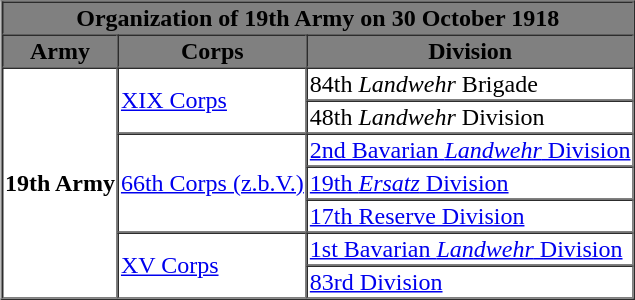<table style="float: right;" border="1" cellpadding="1" cellspacing="0" style="font-size: 100%; border: gray solid 1px; border-collapse: collapse; text-align: center;">
<tr style="background-color:grey; color:black;">
<th colspan="3">Organization of 19th Army on 30 October 1918</th>
</tr>
<tr>
</tr>
<tr style="background-color:grey; color:black;">
<th>Army</th>
<th>Corps</th>
<th>Division</th>
</tr>
<tr>
<td ROWSPAN=7><strong>19th Army</strong></td>
<td ROWSPAN=2><a href='#'>XIX Corps</a></td>
<td>84th <em>Landwehr</em> Brigade</td>
</tr>
<tr>
<td>48th <em>Landwehr</em> Division</td>
</tr>
<tr>
<td ROWSPAN=3><a href='#'>66th Corps (z.b.V.)</a></td>
<td><a href='#'>2nd Bavarian <em>Landwehr</em> Division</a></td>
</tr>
<tr>
<td><a href='#'>19th <em>Ersatz</em> Division</a></td>
</tr>
<tr>
<td><a href='#'>17th Reserve Division</a></td>
</tr>
<tr>
<td ROWSPAN=2><a href='#'>XV Corps</a></td>
<td><a href='#'>1st Bavarian <em>Landwehr</em> Division</a></td>
</tr>
<tr>
<td><a href='#'>83rd Division</a></td>
</tr>
</table>
